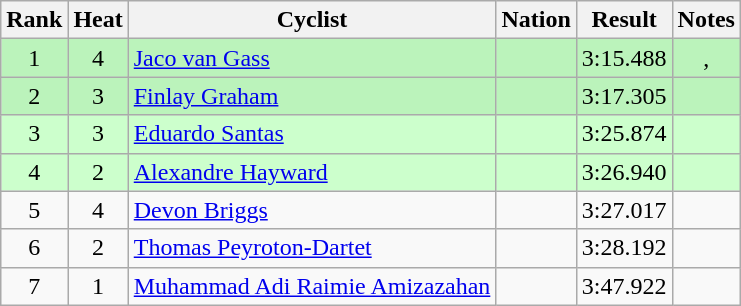<table class="wikitable sortable" style="text-align:center">
<tr>
<th>Rank</th>
<th>Heat</th>
<th>Cyclist</th>
<th>Nation</th>
<th>Result</th>
<th>Notes</th>
</tr>
<tr bgcolor=bbf3bb>
<td>1</td>
<td>4</td>
<td align=left><a href='#'>Jaco van Gass</a></td>
<td align=left></td>
<td>3:15.488</td>
<td>, </td>
</tr>
<tr bgcolor=bbf3bb>
<td>2</td>
<td>3</td>
<td align=left><a href='#'>Finlay Graham</a></td>
<td align=left></td>
<td>3:17.305</td>
<td></td>
</tr>
<tr bgcolor=ccffcc>
<td>3</td>
<td>3</td>
<td align=left><a href='#'>Eduardo Santas</a></td>
<td align=left></td>
<td>3:25.874</td>
<td></td>
</tr>
<tr bgcolor=ccffcc>
<td>4</td>
<td>2</td>
<td align=left><a href='#'>Alexandre Hayward</a></td>
<td align=left></td>
<td>3:26.940</td>
<td></td>
</tr>
<tr>
<td>5</td>
<td>4</td>
<td align=left><a href='#'>Devon Briggs</a></td>
<td align=left></td>
<td>3:27.017</td>
<td></td>
</tr>
<tr>
<td>6</td>
<td>2</td>
<td align=left><a href='#'>Thomas Peyroton-Dartet</a></td>
<td align=left></td>
<td>3:28.192</td>
<td></td>
</tr>
<tr>
<td>7</td>
<td>1</td>
<td align=left><a href='#'>Muhammad Adi Raimie Amizazahan</a></td>
<td align=left></td>
<td>3:47.922</td>
<td></td>
</tr>
</table>
